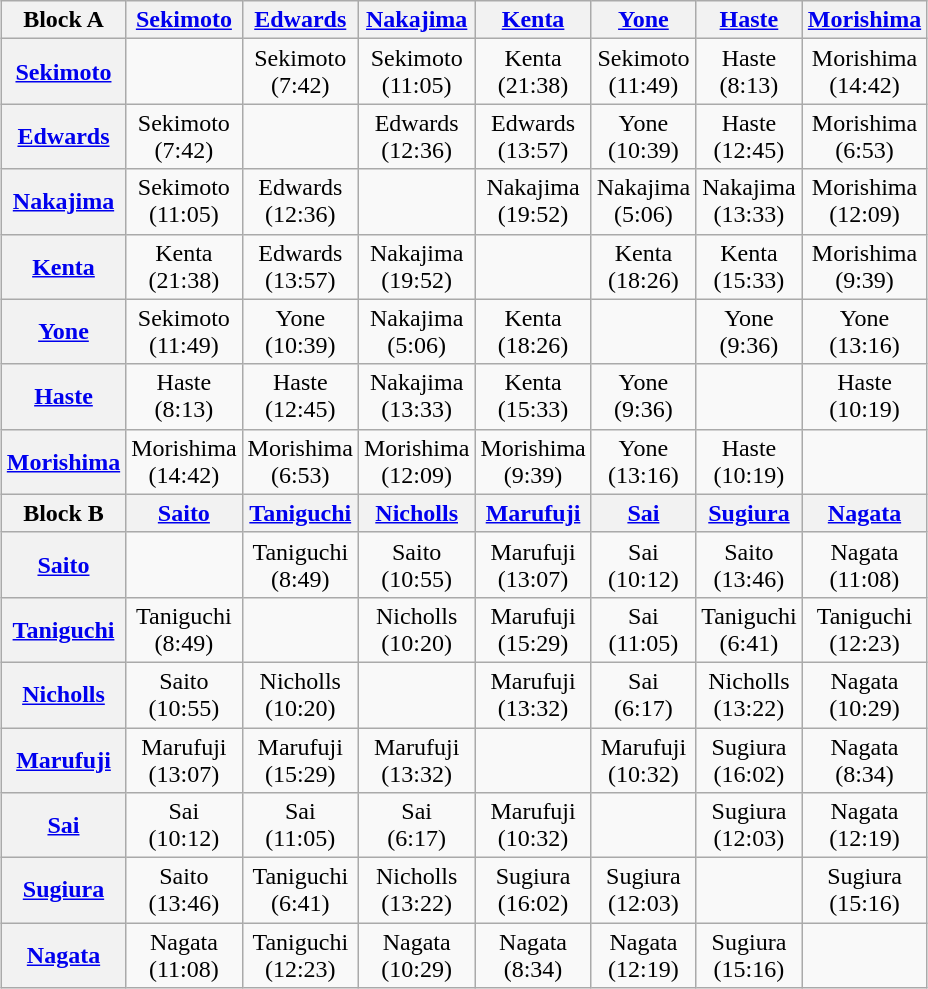<table class="wikitable" style="margin: 1em auto 1em auto;text-align:center">
<tr>
<th>Block A</th>
<th><a href='#'>Sekimoto</a></th>
<th><a href='#'>Edwards</a></th>
<th><a href='#'>Nakajima</a></th>
<th><a href='#'>Kenta</a></th>
<th><a href='#'>Yone</a></th>
<th><a href='#'>Haste</a></th>
<th><a href='#'>Morishima</a></th>
</tr>
<tr>
<th><a href='#'>Sekimoto</a></th>
<td></td>
<td>Sekimoto<br>(7:42)</td>
<td>Sekimoto<br>(11:05)</td>
<td>Kenta<br>(21:38)</td>
<td>Sekimoto<br>(11:49)</td>
<td>Haste<br>(8:13)</td>
<td>Morishima<br>(14:42)</td>
</tr>
<tr>
<th><a href='#'>Edwards</a></th>
<td>Sekimoto<br>(7:42)</td>
<td></td>
<td>Edwards<br>(12:36)</td>
<td>Edwards<br>(13:57)</td>
<td>Yone<br>(10:39)</td>
<td>Haste<br>(12:45)</td>
<td>Morishima<br>(6:53)</td>
</tr>
<tr>
<th><a href='#'>Nakajima</a></th>
<td>Sekimoto<br>(11:05)</td>
<td>Edwards<br>(12:36)</td>
<td></td>
<td>Nakajima<br>(19:52)</td>
<td>Nakajima<br>(5:06)</td>
<td>Nakajima<br>(13:33)</td>
<td>Morishima<br>(12:09)</td>
</tr>
<tr>
<th><a href='#'>Kenta</a></th>
<td>Kenta<br>(21:38)</td>
<td>Edwards<br>(13:57)</td>
<td>Nakajima<br>(19:52)</td>
<td></td>
<td>Kenta<br>(18:26)</td>
<td>Kenta<br>(15:33)</td>
<td>Morishima<br>(9:39)</td>
</tr>
<tr>
<th><a href='#'>Yone</a></th>
<td>Sekimoto<br>(11:49)</td>
<td>Yone<br>(10:39)</td>
<td>Nakajima<br>(5:06)</td>
<td>Kenta<br>(18:26)</td>
<td></td>
<td>Yone<br>(9:36)</td>
<td>Yone<br>(13:16)</td>
</tr>
<tr>
<th><a href='#'>Haste</a></th>
<td>Haste<br>(8:13)</td>
<td>Haste<br>(12:45)</td>
<td>Nakajima<br>(13:33)</td>
<td>Kenta<br>(15:33)</td>
<td>Yone<br>(9:36)</td>
<td></td>
<td>Haste<br>(10:19)</td>
</tr>
<tr>
<th><a href='#'>Morishima</a></th>
<td>Morishima<br>(14:42)</td>
<td>Morishima<br>(6:53)</td>
<td>Morishima<br>(12:09)</td>
<td>Morishima<br>(9:39)</td>
<td>Yone<br>(13:16)</td>
<td>Haste<br>(10:19)</td>
<td></td>
</tr>
<tr>
<th>Block B</th>
<th><a href='#'>Saito</a></th>
<th><a href='#'>Taniguchi</a></th>
<th><a href='#'>Nicholls</a></th>
<th><a href='#'>Marufuji</a></th>
<th><a href='#'>Sai</a></th>
<th><a href='#'>Sugiura</a></th>
<th><a href='#'>Nagata</a></th>
</tr>
<tr>
<th><a href='#'>Saito</a></th>
<td></td>
<td>Taniguchi<br>(8:49)</td>
<td>Saito<br>(10:55)</td>
<td>Marufuji<br>(13:07)</td>
<td>Sai<br>(10:12)</td>
<td>Saito<br>(13:46)</td>
<td>Nagata<br>(11:08)</td>
</tr>
<tr>
<th><a href='#'>Taniguchi</a></th>
<td>Taniguchi<br>(8:49)</td>
<td></td>
<td>Nicholls<br>(10:20)</td>
<td>Marufuji<br>(15:29)</td>
<td>Sai<br>(11:05)</td>
<td>Taniguchi<br>(6:41)</td>
<td>Taniguchi<br>(12:23)</td>
</tr>
<tr>
<th><a href='#'>Nicholls</a></th>
<td>Saito<br>(10:55)</td>
<td>Nicholls<br>(10:20)</td>
<td></td>
<td>Marufuji<br>(13:32)</td>
<td>Sai<br>(6:17)</td>
<td>Nicholls<br>(13:22)</td>
<td>Nagata<br>(10:29)</td>
</tr>
<tr>
<th><a href='#'>Marufuji</a></th>
<td>Marufuji<br>(13:07)</td>
<td>Marufuji<br>(15:29)</td>
<td>Marufuji<br>(13:32)</td>
<td></td>
<td>Marufuji<br>(10:32)</td>
<td>Sugiura<br>(16:02)</td>
<td>Nagata<br>(8:34)</td>
</tr>
<tr>
<th><a href='#'>Sai</a></th>
<td>Sai<br>(10:12)</td>
<td>Sai<br>(11:05)</td>
<td>Sai<br>(6:17)</td>
<td>Marufuji<br>(10:32)</td>
<td></td>
<td>Sugiura<br>(12:03)</td>
<td>Nagata<br>(12:19)</td>
</tr>
<tr>
<th><a href='#'>Sugiura</a></th>
<td>Saito<br>(13:46)</td>
<td>Taniguchi<br>(6:41)</td>
<td>Nicholls<br>(13:22)</td>
<td>Sugiura<br>(16:02)</td>
<td>Sugiura<br>(12:03)</td>
<td></td>
<td>Sugiura<br>(15:16)</td>
</tr>
<tr>
<th><a href='#'>Nagata</a></th>
<td>Nagata<br>(11:08)</td>
<td>Taniguchi<br>(12:23)</td>
<td>Nagata<br>(10:29)</td>
<td>Nagata<br>(8:34)</td>
<td>Nagata<br>(12:19)</td>
<td>Sugiura<br>(15:16)</td>
<td></td>
</tr>
</table>
